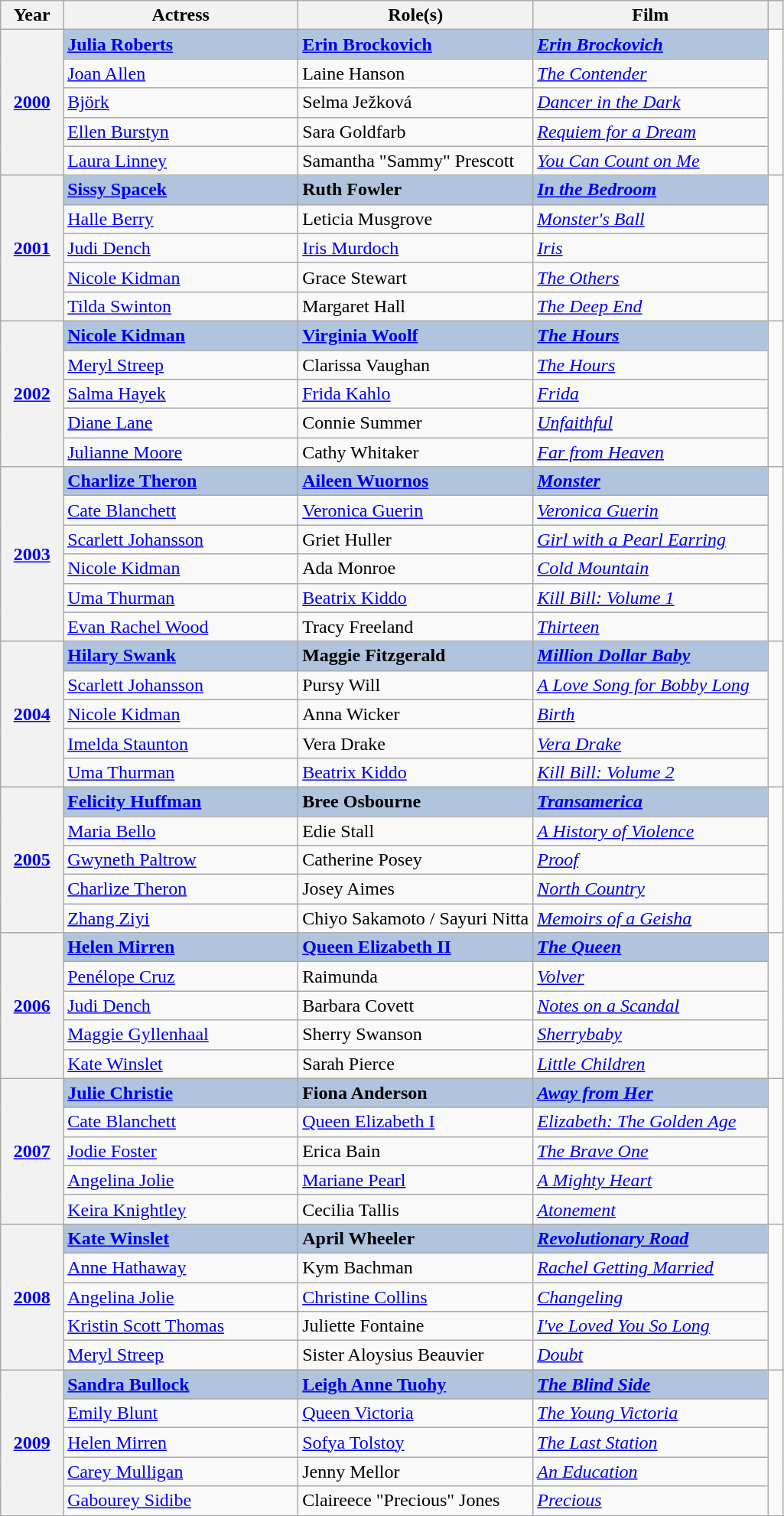<table class="wikitable sortable">
<tr>
<th scope="col" style="width:8%;">Year</th>
<th scope="col" style="width:30%;">Actress</th>
<th scope="col" style="width:30%;">Role(s)</th>
<th scope="col" style="width:30%;">Film</th>
<th scope="col" style="width:2%;" class="unsortable"></th>
</tr>
<tr>
<th rowspan="5" style="text-align:center;"><a href='#'>2000</a></th>
<td style="background:#B0C4DE;"><strong><a href='#'>Julia Roberts</a></strong></td>
<td style="background:#B0C4DE;"><strong><a href='#'>Erin Brockovich</a></strong></td>
<td style="background:#B0C4DE;"><strong><em><a href='#'>Erin Brockovich</a></em></strong></td>
<td rowspan=5></td>
</tr>
<tr>
<td><a href='#'>Joan Allen</a></td>
<td>Laine Hanson</td>
<td><em><a href='#'>The Contender</a></em></td>
</tr>
<tr>
<td><a href='#'>Björk</a></td>
<td>Selma Ježková</td>
<td><em><a href='#'>Dancer in the Dark</a></em></td>
</tr>
<tr>
<td><a href='#'>Ellen Burstyn</a></td>
<td>Sara Goldfarb</td>
<td><em><a href='#'>Requiem for a Dream</a></em></td>
</tr>
<tr>
<td><a href='#'>Laura Linney</a></td>
<td>Samantha "Sammy" Prescott</td>
<td><em><a href='#'>You Can Count on Me</a></em></td>
</tr>
<tr>
<th rowspan="5" style="text-align:center;"><a href='#'>2001</a></th>
<td style="background:#B0C4DE;"><strong><a href='#'>Sissy Spacek</a></strong></td>
<td style="background:#B0C4DE;"><strong>Ruth Fowler</strong></td>
<td style="background:#B0C4DE;"><strong><em><a href='#'>In the Bedroom</a></em></strong></td>
<td rowspan=5></td>
</tr>
<tr>
<td><a href='#'>Halle Berry</a></td>
<td>Leticia Musgrove</td>
<td><em><a href='#'>Monster's Ball</a></em></td>
</tr>
<tr>
<td><a href='#'>Judi Dench</a></td>
<td><a href='#'>Iris Murdoch</a></td>
<td><em><a href='#'>Iris</a></em></td>
</tr>
<tr>
<td><a href='#'>Nicole Kidman</a></td>
<td>Grace Stewart</td>
<td><em><a href='#'>The Others</a></em></td>
</tr>
<tr>
<td><a href='#'>Tilda Swinton</a></td>
<td>Margaret Hall</td>
<td><em><a href='#'>The Deep End</a></em></td>
</tr>
<tr>
<th rowspan="5" style="text-align:center;"><a href='#'>2002</a></th>
<td style="background:#B0C4DE;"><strong><a href='#'>Nicole Kidman</a></strong></td>
<td style="background:#B0C4DE;"><strong><a href='#'>Virginia Woolf</a></strong></td>
<td style="background:#B0C4DE;"><strong><em><a href='#'>The Hours</a></em></strong></td>
<td rowspan=5></td>
</tr>
<tr>
<td><a href='#'>Meryl Streep</a></td>
<td>Clarissa Vaughan</td>
<td><em><a href='#'>The Hours</a></em></td>
</tr>
<tr>
<td><a href='#'>Salma Hayek</a></td>
<td><a href='#'>Frida Kahlo</a></td>
<td><em><a href='#'>Frida</a></em></td>
</tr>
<tr>
<td><a href='#'>Diane Lane</a></td>
<td>Connie Summer</td>
<td><em><a href='#'>Unfaithful</a></em></td>
</tr>
<tr>
<td><a href='#'>Julianne Moore</a></td>
<td>Cathy Whitaker</td>
<td><em><a href='#'>Far from Heaven</a></em></td>
</tr>
<tr>
<th rowspan="6" style="text-align:center;"><a href='#'>2003</a></th>
<td style="background:#B0C4DE;"><strong><a href='#'>Charlize Theron</a></strong></td>
<td style="background:#B0C4DE;"><strong><a href='#'>Aileen Wuornos</a></strong></td>
<td style="background:#B0C4DE;"><strong><em><a href='#'>Monster</a></em></strong></td>
<td rowspan=6></td>
</tr>
<tr>
<td><a href='#'>Cate Blanchett</a></td>
<td><a href='#'>Veronica Guerin</a></td>
<td><em><a href='#'>Veronica Guerin</a></em></td>
</tr>
<tr>
<td><a href='#'>Scarlett Johansson</a></td>
<td>Griet Huller</td>
<td><em><a href='#'>Girl with a Pearl Earring</a></em></td>
</tr>
<tr>
<td><a href='#'>Nicole Kidman</a></td>
<td>Ada Monroe</td>
<td><em><a href='#'>Cold Mountain</a></em></td>
</tr>
<tr>
<td><a href='#'>Uma Thurman</a></td>
<td><a href='#'>Beatrix Kiddo</a></td>
<td><em><a href='#'>Kill Bill: Volume 1</a></em></td>
</tr>
<tr>
<td><a href='#'>Evan Rachel Wood</a></td>
<td>Tracy Freeland</td>
<td><em><a href='#'>Thirteen</a></em></td>
</tr>
<tr>
<th rowspan="5" style="text-align:center;"><a href='#'>2004</a></th>
<td style="background:#B0C4DE;"><strong><a href='#'>Hilary Swank</a></strong></td>
<td style="background:#B0C4DE;"><strong>Maggie Fitzgerald</strong></td>
<td style="background:#B0C4DE;"><strong><em><a href='#'>Million Dollar Baby</a></em></strong></td>
<td rowspan=5></td>
</tr>
<tr>
<td><a href='#'>Scarlett Johansson</a></td>
<td>Pursy Will</td>
<td><em><a href='#'>A Love Song for Bobby Long</a></em></td>
</tr>
<tr>
<td><a href='#'>Nicole Kidman</a></td>
<td>Anna Wicker</td>
<td><em><a href='#'>Birth</a></em></td>
</tr>
<tr>
<td><a href='#'>Imelda Staunton</a></td>
<td>Vera Drake</td>
<td><em><a href='#'>Vera Drake</a></em></td>
</tr>
<tr>
<td><a href='#'>Uma Thurman</a></td>
<td><a href='#'>Beatrix Kiddo</a></td>
<td><em><a href='#'>Kill Bill: Volume 2</a></em></td>
</tr>
<tr>
<th rowspan="5" style="text-align:center;"><a href='#'>2005</a></th>
<td style="background:#B0C4DE;"><strong><a href='#'>Felicity Huffman</a></strong></td>
<td style="background:#B0C4DE;"><strong>Bree Osbourne</strong></td>
<td style="background:#B0C4DE;"><strong><em><a href='#'>Transamerica</a></em></strong></td>
<td rowspan=5></td>
</tr>
<tr>
<td><a href='#'>Maria Bello</a></td>
<td>Edie Stall</td>
<td><em><a href='#'>A History of Violence</a></em></td>
</tr>
<tr>
<td><a href='#'>Gwyneth Paltrow</a></td>
<td>Catherine Posey</td>
<td><em><a href='#'>Proof</a></em></td>
</tr>
<tr>
<td><a href='#'>Charlize Theron</a></td>
<td>Josey Aimes</td>
<td><em><a href='#'>North Country</a></em></td>
</tr>
<tr>
<td><a href='#'>Zhang Ziyi</a></td>
<td>Chiyo Sakamoto / Sayuri Nitta</td>
<td><em><a href='#'>Memoirs of a Geisha</a></em></td>
</tr>
<tr>
<th rowspan="5" style="text-align:center;"><a href='#'>2006</a></th>
<td style="background:#B0C4DE;"><strong><a href='#'>Helen Mirren</a></strong></td>
<td style="background:#B0C4DE;"><strong><a href='#'>Queen Elizabeth II</a></strong></td>
<td style="background:#B0C4DE;"><strong><em><a href='#'>The Queen</a></em></strong></td>
<td rowspan=5></td>
</tr>
<tr>
<td><a href='#'>Penélope Cruz</a></td>
<td>Raimunda</td>
<td><em><a href='#'>Volver</a></em></td>
</tr>
<tr>
<td><a href='#'>Judi Dench</a></td>
<td>Barbara Covett</td>
<td><em><a href='#'>Notes on a Scandal</a></em></td>
</tr>
<tr>
<td><a href='#'>Maggie Gyllenhaal</a></td>
<td>Sherry Swanson</td>
<td><em><a href='#'>Sherrybaby</a></em></td>
</tr>
<tr>
<td><a href='#'>Kate Winslet</a></td>
<td>Sarah Pierce</td>
<td><em><a href='#'>Little Children</a></em></td>
</tr>
<tr>
<th rowspan="5" style="text-align:center;"><a href='#'>2007</a></th>
<td style="background:#B0C4DE;"><strong><a href='#'>Julie Christie</a></strong></td>
<td style="background:#B0C4DE;"><strong>Fiona Anderson</strong></td>
<td style="background:#B0C4DE;"><strong><em><a href='#'>Away from Her</a></em></strong></td>
<td rowspan=5></td>
</tr>
<tr>
<td><a href='#'>Cate Blanchett</a></td>
<td><a href='#'>Queen Elizabeth I</a></td>
<td><em><a href='#'>Elizabeth: The Golden Age</a></em></td>
</tr>
<tr>
<td><a href='#'>Jodie Foster</a></td>
<td>Erica Bain</td>
<td><em><a href='#'>The Brave One</a></em></td>
</tr>
<tr>
<td><a href='#'>Angelina Jolie</a></td>
<td><a href='#'>Mariane Pearl</a></td>
<td><em><a href='#'>A Mighty Heart</a></em></td>
</tr>
<tr>
<td><a href='#'>Keira Knightley</a></td>
<td>Cecilia Tallis</td>
<td><em><a href='#'>Atonement</a></em></td>
</tr>
<tr>
<th rowspan="5" style="text-align:center;"><a href='#'>2008</a></th>
<td style="background:#B0C4DE;"><strong><a href='#'>Kate Winslet</a></strong></td>
<td style="background:#B0C4DE;"><strong>April Wheeler</strong></td>
<td style="background:#B0C4DE;"><strong><em><a href='#'>Revolutionary Road</a></em></strong></td>
<td rowspan=5></td>
</tr>
<tr>
<td><a href='#'>Anne Hathaway</a></td>
<td>Kym Bachman</td>
<td><em><a href='#'>Rachel Getting Married</a></em></td>
</tr>
<tr>
<td><a href='#'>Angelina Jolie</a></td>
<td><a href='#'>Christine Collins</a></td>
<td><em><a href='#'>Changeling</a></em></td>
</tr>
<tr>
<td><a href='#'>Kristin Scott Thomas</a></td>
<td>Juliette Fontaine</td>
<td><em><a href='#'>I've Loved You So Long</a></em></td>
</tr>
<tr>
<td><a href='#'>Meryl Streep</a></td>
<td>Sister Aloysius Beauvier</td>
<td><em><a href='#'>Doubt</a></em></td>
</tr>
<tr>
<th rowspan="5" style="text-align:center;"><a href='#'>2009</a></th>
<td style="background:#B0C4DE;"><strong><a href='#'>Sandra Bullock</a></strong></td>
<td style="background:#B0C4DE;"><strong><a href='#'>Leigh Anne Tuohy</a></strong></td>
<td style="background:#B0C4DE;"><strong><em><a href='#'>The Blind Side</a></em></strong></td>
<td rowspan=5></td>
</tr>
<tr>
<td><a href='#'>Emily Blunt</a></td>
<td><a href='#'>Queen Victoria</a></td>
<td><em><a href='#'>The Young Victoria</a></em></td>
</tr>
<tr>
<td><a href='#'>Helen Mirren</a></td>
<td><a href='#'>Sofya Tolstoy</a></td>
<td><em><a href='#'>The Last Station</a></em></td>
</tr>
<tr>
<td><a href='#'>Carey Mulligan</a></td>
<td>Jenny Mellor</td>
<td><em><a href='#'>An Education</a></em></td>
</tr>
<tr>
<td><a href='#'>Gabourey Sidibe</a></td>
<td>Claireece "Precious" Jones</td>
<td><em><a href='#'>Precious</a></em></td>
</tr>
</table>
